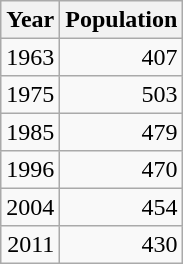<table class="wikitable" style="line-height:1.1em;">
<tr>
<th>Year</th>
<th>Population</th>
</tr>
<tr align="right">
<td>1963</td>
<td>407</td>
</tr>
<tr align="right">
<td>1975</td>
<td>503</td>
</tr>
<tr align="right">
<td>1985</td>
<td>479</td>
</tr>
<tr align="right">
<td>1996</td>
<td>470</td>
</tr>
<tr align="right">
<td>2004</td>
<td>454</td>
</tr>
<tr align="right">
<td>2011</td>
<td>430</td>
</tr>
</table>
